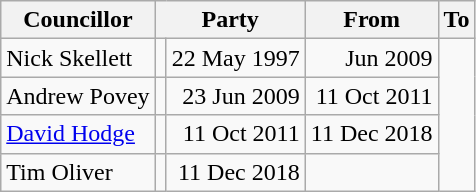<table class=wikitable>
<tr>
<th>Councillor</th>
<th colspan=2>Party</th>
<th>From</th>
<th>To</th>
</tr>
<tr>
<td>Nick Skellett</td>
<td></td>
<td align=right>22 May 1997</td>
<td align=right>Jun 2009</td>
</tr>
<tr>
<td>Andrew Povey</td>
<td></td>
<td align=right>23 Jun 2009</td>
<td align=right>11 Oct 2011</td>
</tr>
<tr>
<td><a href='#'>David Hodge</a></td>
<td></td>
<td align=right>11 Oct 2011</td>
<td align=right>11 Dec 2018</td>
</tr>
<tr>
<td>Tim Oliver</td>
<td></td>
<td align=right>11 Dec 2018</td>
<td></td>
</tr>
</table>
